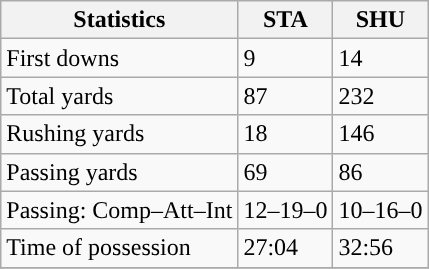<table class="wikitable" style="float: left;">
<tr>
<th>Statistics</th>
<th>STA</th>
<th>SHU</th>
</tr>
<tr>
<td>First downs</td>
<td>9</td>
<td>14</td>
</tr>
<tr>
<td>Total yards</td>
<td>87</td>
<td>232</td>
</tr>
<tr>
<td>Rushing yards</td>
<td>18</td>
<td>146</td>
</tr>
<tr>
<td>Passing yards</td>
<td>69</td>
<td>86</td>
</tr>
<tr>
<td>Passing: Comp–Att–Int</td>
<td>12–19–0</td>
<td>10–16–0</td>
</tr>
<tr>
<td>Time of possession</td>
<td>27:04</td>
<td>32:56</td>
</tr>
<tr>
</tr>
</table>
